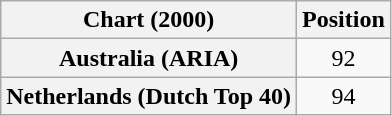<table class="wikitable plainrowheaders" style="text-align:center">
<tr>
<th scope="col">Chart (2000)</th>
<th scope="col">Position</th>
</tr>
<tr>
<th scope="row">Australia (ARIA)</th>
<td>92</td>
</tr>
<tr>
<th scope="row">Netherlands (Dutch Top 40)</th>
<td>94</td>
</tr>
</table>
